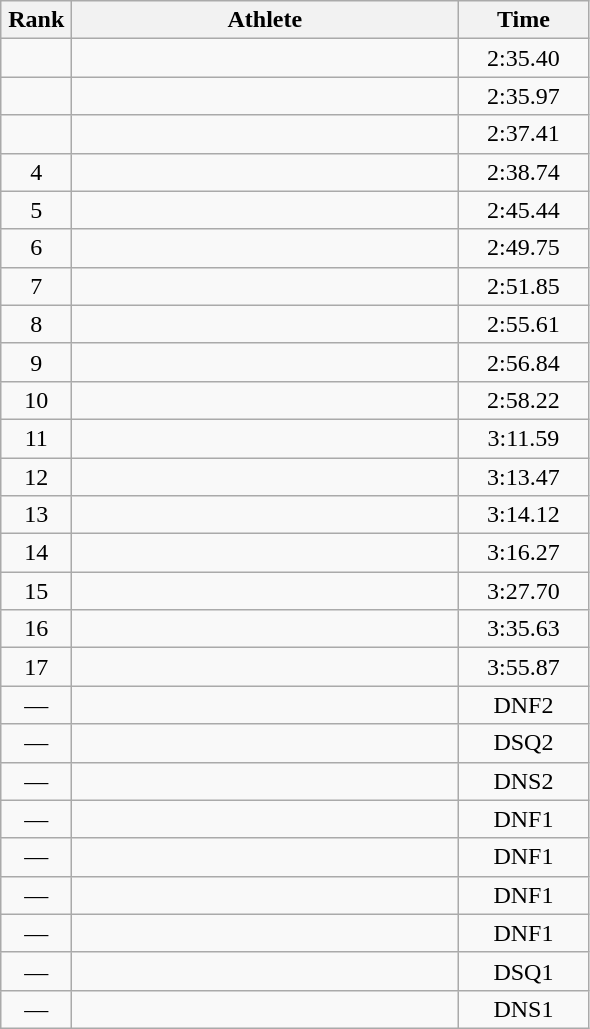<table class=wikitable style="text-align:center">
<tr>
<th width=40>Rank</th>
<th width=250>Athlete</th>
<th width=80>Time</th>
</tr>
<tr>
<td></td>
<td align=left></td>
<td>2:35.40</td>
</tr>
<tr>
<td></td>
<td align=left></td>
<td>2:35.97</td>
</tr>
<tr>
<td></td>
<td align=left></td>
<td>2:37.41</td>
</tr>
<tr>
<td>4</td>
<td align=left></td>
<td>2:38.74</td>
</tr>
<tr>
<td>5</td>
<td align=left></td>
<td>2:45.44</td>
</tr>
<tr>
<td>6</td>
<td align=left></td>
<td>2:49.75</td>
</tr>
<tr>
<td>7</td>
<td align=left></td>
<td>2:51.85</td>
</tr>
<tr>
<td>8</td>
<td align=left></td>
<td>2:55.61</td>
</tr>
<tr>
<td>9</td>
<td align=left></td>
<td>2:56.84</td>
</tr>
<tr>
<td>10</td>
<td align=left></td>
<td>2:58.22</td>
</tr>
<tr>
<td>11</td>
<td align=left></td>
<td>3:11.59</td>
</tr>
<tr>
<td>12</td>
<td align=left></td>
<td>3:13.47</td>
</tr>
<tr>
<td>13</td>
<td align=left></td>
<td>3:14.12</td>
</tr>
<tr>
<td>14</td>
<td align=left></td>
<td>3:16.27</td>
</tr>
<tr>
<td>15</td>
<td align=left></td>
<td>3:27.70</td>
</tr>
<tr>
<td>16</td>
<td align=left></td>
<td>3:35.63</td>
</tr>
<tr>
<td>17</td>
<td align=left></td>
<td>3:55.87</td>
</tr>
<tr>
<td>—</td>
<td align=left></td>
<td>DNF2</td>
</tr>
<tr>
<td>—</td>
<td align=left></td>
<td>DSQ2</td>
</tr>
<tr>
<td>—</td>
<td align=left></td>
<td>DNS2</td>
</tr>
<tr>
<td>—</td>
<td align=left></td>
<td>DNF1</td>
</tr>
<tr>
<td>—</td>
<td align=left></td>
<td>DNF1</td>
</tr>
<tr>
<td>—</td>
<td align=left></td>
<td>DNF1</td>
</tr>
<tr>
<td>—</td>
<td align=left></td>
<td>DNF1</td>
</tr>
<tr>
<td>—</td>
<td align=left></td>
<td>DSQ1</td>
</tr>
<tr>
<td>—</td>
<td align=left></td>
<td>DNS1</td>
</tr>
</table>
